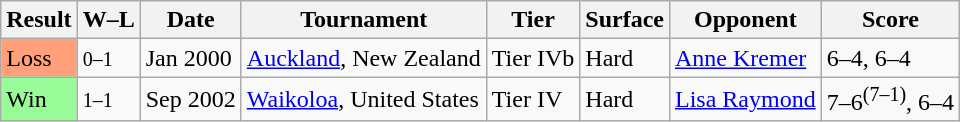<table class="sortable wikitable">
<tr>
<th>Result</th>
<th class="unsortable">W–L</th>
<th>Date</th>
<th>Tournament</th>
<th>Tier</th>
<th>Surface</th>
<th>Opponent</th>
<th class="unsortable">Score</th>
</tr>
<tr>
<td style="background:#ffa07a;">Loss</td>
<td><small>0–1</small></td>
<td>Jan 2000</td>
<td><a href='#'>Auckland</a>, New Zealand</td>
<td>Tier IVb</td>
<td>Hard</td>
<td> <a href='#'>Anne Kremer</a></td>
<td>6–4, 6–4</td>
</tr>
<tr>
<td style="background:#98fb98;">Win</td>
<td><small>1–1</small></td>
<td>Sep 2002</td>
<td><a href='#'>Waikoloa</a>, United States</td>
<td>Tier IV</td>
<td>Hard</td>
<td> <a href='#'>Lisa Raymond</a></td>
<td>7–6<sup>(7–1)</sup>, 6–4</td>
</tr>
</table>
